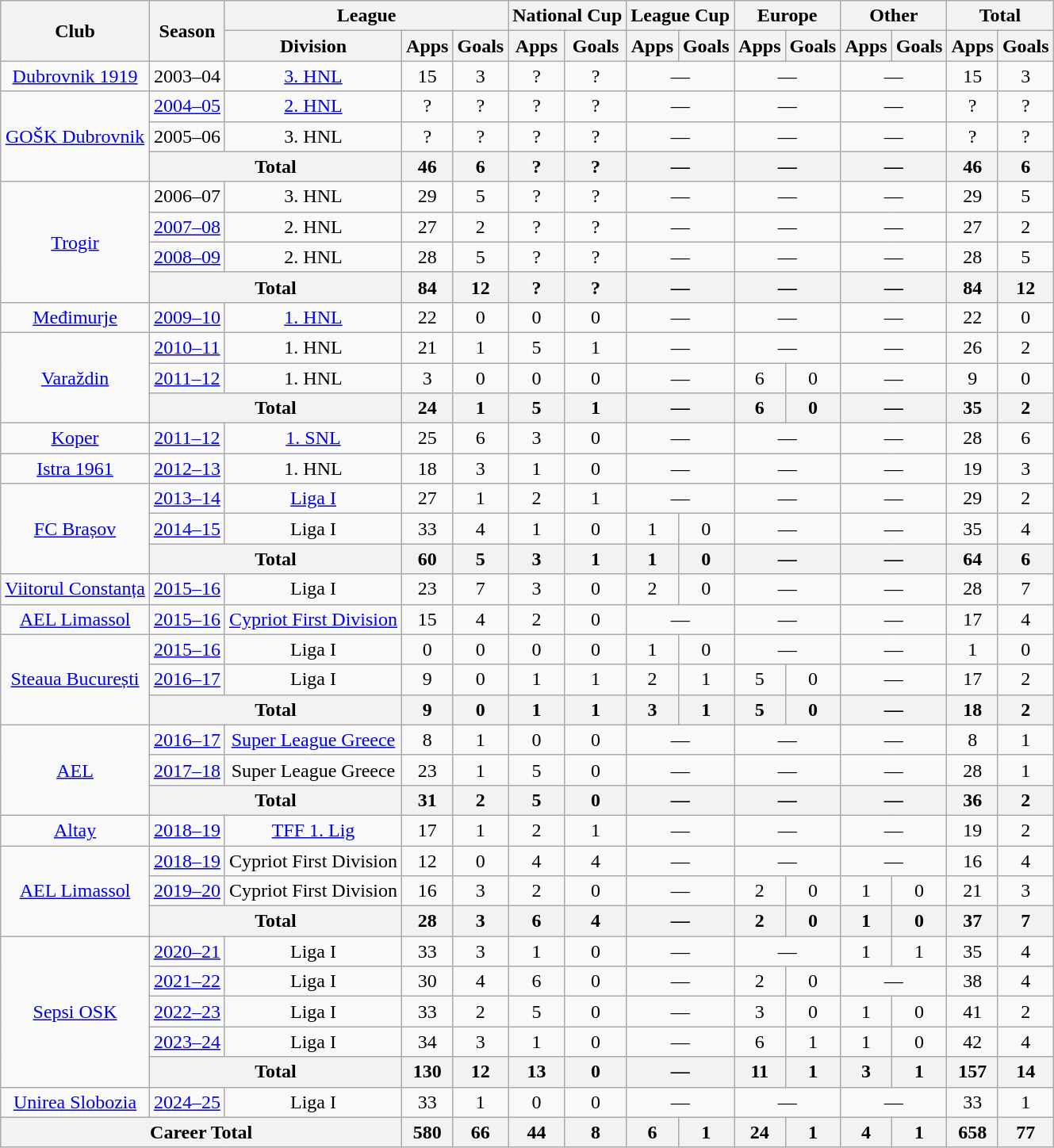<table class="wikitable" style="font-size:100%; text-align: center;">
<tr>
<th rowspan=2>Club</th>
<th rowspan=2>Season</th>
<th colspan=3>League</th>
<th colspan=2>National Cup</th>
<th colspan=2>League Cup</th>
<th colspan=2>Europe</th>
<th colspan=2>Other</th>
<th colspan=2>Total</th>
</tr>
<tr>
<th>Division</th>
<th>Apps</th>
<th>Goals</th>
<th>Apps</th>
<th>Goals</th>
<th>Apps</th>
<th>Goals</th>
<th>Apps</th>
<th>Goals</th>
<th>Apps</th>
<th>Goals</th>
<th>Apps</th>
<th>Goals</th>
</tr>
<tr>
<td><a href='#'>Dubrovnik 1919</a></td>
<td>2003–04</td>
<td><a href='#'>3. HNL</a></td>
<td>15</td>
<td>3</td>
<td>?</td>
<td>?</td>
<td colspan="2">—</td>
<td colspan="2">—</td>
<td colspan="2">—</td>
<td>15</td>
<td>3</td>
</tr>
<tr>
<td rowspan="3"><a href='#'>GOŠK Dubrovnik</a></td>
<td><a href='#'>2004–05</a></td>
<td><a href='#'>2. HNL</a></td>
<td>?</td>
<td>?</td>
<td>?</td>
<td>?</td>
<td colspan="2">—</td>
<td colspan="2">—</td>
<td colspan="2">—</td>
<td>?</td>
<td>?</td>
</tr>
<tr>
<td>2005–06</td>
<td>3. HNL</td>
<td>?</td>
<td>?</td>
<td>?</td>
<td>?</td>
<td colspan="2">—</td>
<td colspan="2">—</td>
<td colspan="2">—</td>
<td>?</td>
<td>?</td>
</tr>
<tr>
<th colspan="2">Total</th>
<th>46</th>
<th>6</th>
<th>?</th>
<th>?</th>
<th colspan="2">—</th>
<th colspan="2">—</th>
<th colspan="2">—</th>
<th>46</th>
<th>6</th>
</tr>
<tr>
<td rowspan="4"><a href='#'>Trogir</a></td>
<td>2006–07</td>
<td>3. HNL</td>
<td>29</td>
<td>5</td>
<td>?</td>
<td>?</td>
<td colspan="2">—</td>
<td colspan="2">—</td>
<td colspan="2">—</td>
<td>29</td>
<td>5</td>
</tr>
<tr>
<td><a href='#'>2007–08</a></td>
<td>2. HNL</td>
<td>27</td>
<td>2</td>
<td>?</td>
<td>?</td>
<td colspan="2">—</td>
<td colspan="2">—</td>
<td colspan="2">—</td>
<td>27</td>
<td>2</td>
</tr>
<tr>
<td><a href='#'>2008–09</a></td>
<td>2. HNL</td>
<td>28</td>
<td>5</td>
<td>?</td>
<td>?</td>
<td colspan="2">—</td>
<td colspan="2">—</td>
<td colspan="2">—</td>
<td>28</td>
<td>5</td>
</tr>
<tr>
<th colspan="2">Total</th>
<th>84</th>
<th>12</th>
<th>?</th>
<th>?</th>
<th colspan="2">—</th>
<th colspan="2">—</th>
<th colspan="2">—</th>
<th>84</th>
<th>12</th>
</tr>
<tr>
<td><a href='#'>Međimurje</a></td>
<td><a href='#'>2009–10</a></td>
<td><a href='#'>1. HNL</a></td>
<td>22</td>
<td>0</td>
<td>0</td>
<td>0</td>
<td colspan="2">—</td>
<td colspan="2">—</td>
<td colspan="2">—</td>
<td>22</td>
<td>0</td>
</tr>
<tr>
<td rowspan="3"><a href='#'>Varaždin</a></td>
<td><a href='#'>2010–11</a></td>
<td>1. HNL</td>
<td>21</td>
<td>1</td>
<td>5</td>
<td>1</td>
<td colspan="2">—</td>
<td colspan="2">—</td>
<td colspan="2">—</td>
<td>26</td>
<td>2</td>
</tr>
<tr>
<td><a href='#'>2011–12</a></td>
<td>1. HNL</td>
<td>3</td>
<td>0</td>
<td>0</td>
<td>0</td>
<td colspan="2">—</td>
<td>6</td>
<td>0</td>
<td colspan="2">—</td>
<td>9</td>
<td>0</td>
</tr>
<tr>
<th colspan="2">Total</th>
<th>24</th>
<th>1</th>
<th>5</th>
<th>1</th>
<th colspan="2">—</th>
<th>6</th>
<th>0</th>
<th colspan="2">—</th>
<th>35</th>
<th>2</th>
</tr>
<tr>
<td rowspan="1"><a href='#'>Koper</a></td>
<td><a href='#'>2011–12</a></td>
<td><a href='#'>1. SNL</a></td>
<td>25</td>
<td>6</td>
<td>3</td>
<td>0</td>
<td colspan="2">—</td>
<td colspan="2">—</td>
<td colspan="2">—</td>
<td>28</td>
<td>6</td>
</tr>
<tr>
<td rowspan="1"><a href='#'>Istra 1961</a></td>
<td><a href='#'>2012–13</a></td>
<td>1. HNL</td>
<td>18</td>
<td>3</td>
<td>1</td>
<td>0</td>
<td colspan="2">—</td>
<td colspan="2">—</td>
<td colspan="2">—</td>
<td>19</td>
<td>3</td>
</tr>
<tr>
<td rowspan="3"><a href='#'>FC Brașov</a></td>
<td><a href='#'>2013–14</a></td>
<td><a href='#'>Liga I</a></td>
<td>27</td>
<td>1</td>
<td>2</td>
<td>1</td>
<td colspan="2">—</td>
<td colspan="2">—</td>
<td colspan="2">—</td>
<td>29</td>
<td>2</td>
</tr>
<tr>
<td><a href='#'>2014–15</a></td>
<td>Liga I</td>
<td>33</td>
<td>4</td>
<td>1</td>
<td>0</td>
<td>1</td>
<td>0</td>
<td colspan="2">—</td>
<td colspan="2">—</td>
<td>35</td>
<td>4</td>
</tr>
<tr>
<th colspan="2">Total</th>
<th>60</th>
<th>5</th>
<th>3</th>
<th>1</th>
<th>1</th>
<th>0</th>
<th colspan="2">—</th>
<th colspan="2">—</th>
<th>64</th>
<th>6</th>
</tr>
<tr>
<td><a href='#'>Viitorul Constanța</a></td>
<td><a href='#'>2015–16</a></td>
<td>Liga I</td>
<td>23</td>
<td>7</td>
<td>3</td>
<td>0</td>
<td>2</td>
<td>0</td>
<td colspan="2">—</td>
<td colspan="2">—</td>
<td>28</td>
<td>7</td>
</tr>
<tr>
<td><a href='#'>AEL Limassol</a></td>
<td><a href='#'>2015–16</a></td>
<td><a href='#'>Cypriot First Division</a></td>
<td>15</td>
<td>4</td>
<td>2</td>
<td>0</td>
<td colspan="2">—</td>
<td colspan="2">—</td>
<td colspan="2">—</td>
<td>17</td>
<td>4</td>
</tr>
<tr>
<td rowspan="3"><a href='#'>Steaua București</a></td>
<td><a href='#'>2015–16</a></td>
<td>Liga I</td>
<td>0</td>
<td>0</td>
<td>0</td>
<td>0</td>
<td>1</td>
<td>0</td>
<td colspan="2">—</td>
<td colspan="2">—</td>
<td>1</td>
<td>0</td>
</tr>
<tr>
<td><a href='#'>2016–17</a></td>
<td>Liga I</td>
<td>9</td>
<td>0</td>
<td>1</td>
<td>1</td>
<td>2</td>
<td>1</td>
<td>5</td>
<td>0</td>
<td colspan="2">—</td>
<td>17</td>
<td>2</td>
</tr>
<tr>
<th colspan="2">Total</th>
<th>9</th>
<th>0</th>
<th>1</th>
<th>1</th>
<th>3</th>
<th>1</th>
<th>5</th>
<th>0</th>
<th colspan="2">—</th>
<th>18</th>
<th>2</th>
</tr>
<tr>
<td rowspan="3"><a href='#'>AEL</a></td>
<td><a href='#'>2016–17</a></td>
<td><a href='#'>Super League Greece</a></td>
<td>8</td>
<td>1</td>
<td>0</td>
<td>0</td>
<td colspan="2">—</td>
<td colspan="2">—</td>
<td colspan="2">—</td>
<td>8</td>
<td>1</td>
</tr>
<tr>
<td><a href='#'>2017–18</a></td>
<td>Super League Greece</td>
<td>23</td>
<td>1</td>
<td>5</td>
<td>0</td>
<td colspan="2">—</td>
<td colspan="2">—</td>
<td colspan="2">—</td>
<td>28</td>
<td>1</td>
</tr>
<tr>
<th colspan="2">Total</th>
<th>31</th>
<th>2</th>
<th>5</th>
<th>0</th>
<th colspan="2">—</th>
<th colspan="2">—</th>
<th colspan="2">—</th>
<th>36</th>
<th>2</th>
</tr>
<tr>
<td><a href='#'>Altay</a></td>
<td><a href='#'>2018–19</a></td>
<td><a href='#'>TFF 1. Lig</a></td>
<td>17</td>
<td>1</td>
<td>2</td>
<td>1</td>
<td colspan="2">—</td>
<td colspan="2">—</td>
<td colspan="2">—</td>
<td>19</td>
<td>2</td>
</tr>
<tr>
<td rowspan="3"><a href='#'>AEL Limassol</a></td>
<td><a href='#'>2018–19</a></td>
<td>Cypriot First Division</td>
<td>12</td>
<td>0</td>
<td>4</td>
<td>4</td>
<td colspan="2">—</td>
<td colspan="2">—</td>
<td colspan="2">—</td>
<td>16</td>
<td>4</td>
</tr>
<tr>
<td><a href='#'>2019–20</a></td>
<td>Cypriot First Division</td>
<td>16</td>
<td>3</td>
<td>2</td>
<td>0</td>
<td colspan="2">—</td>
<td>2</td>
<td>0</td>
<td>1</td>
<td>0</td>
<td>21</td>
<td>3</td>
</tr>
<tr>
<th colspan="2">Total</th>
<th>28</th>
<th>3</th>
<th>6</th>
<th>4</th>
<th colspan="2">—</th>
<th>2</th>
<th>0</th>
<th>1</th>
<th>0</th>
<th>37</th>
<th>7</th>
</tr>
<tr>
<td rowspan="5"><a href='#'>Sepsi OSK</a></td>
<td><a href='#'>2020–21</a></td>
<td>Liga I</td>
<td>33</td>
<td>3</td>
<td>1</td>
<td>0</td>
<td colspan="2">—</td>
<td colspan="2">—</td>
<td>1</td>
<td>1</td>
<td>35</td>
<td>4</td>
</tr>
<tr>
<td><a href='#'>2021–22</a></td>
<td>Liga I</td>
<td>30</td>
<td>4</td>
<td>6</td>
<td>0</td>
<td colspan="2">—</td>
<td>2</td>
<td>0</td>
<td colspan="2">—</td>
<td>38</td>
<td>4</td>
</tr>
<tr>
<td><a href='#'>2022–23</a></td>
<td>Liga I</td>
<td>33</td>
<td>2</td>
<td>5</td>
<td>0</td>
<td colspan="2">—</td>
<td>3</td>
<td>0</td>
<td>1</td>
<td>0</td>
<td>41</td>
<td>2</td>
</tr>
<tr>
<td><a href='#'>2023–24</a></td>
<td>Liga I</td>
<td>34</td>
<td>3</td>
<td>1</td>
<td>0</td>
<td colspan="2">—</td>
<td>6</td>
<td>1</td>
<td>1</td>
<td>0</td>
<td>42</td>
<td>4</td>
</tr>
<tr>
<th colspan="2">Total</th>
<th>130</th>
<th>12</th>
<th>13</th>
<th>0</th>
<th colspan="2">—</th>
<th>11</th>
<th>1</th>
<th>3</th>
<th>1</th>
<th>157</th>
<th>14</th>
</tr>
<tr>
<td><a href='#'>Unirea Slobozia</a></td>
<td><a href='#'>2024–25</a></td>
<td>Liga I</td>
<td>33</td>
<td>1</td>
<td>0</td>
<td>0</td>
<td colspan="2">—</td>
<td colspan="2">—</td>
<td colspan="2">—</td>
<td>33</td>
<td>1</td>
</tr>
<tr>
<th colspan="3"><strong>Career Total</strong></th>
<th>580</th>
<th>66</th>
<th>44</th>
<th>8</th>
<th>6</th>
<th>1</th>
<th>24</th>
<th>1</th>
<th>4</th>
<th>1</th>
<th>658</th>
<th>77</th>
</tr>
</table>
